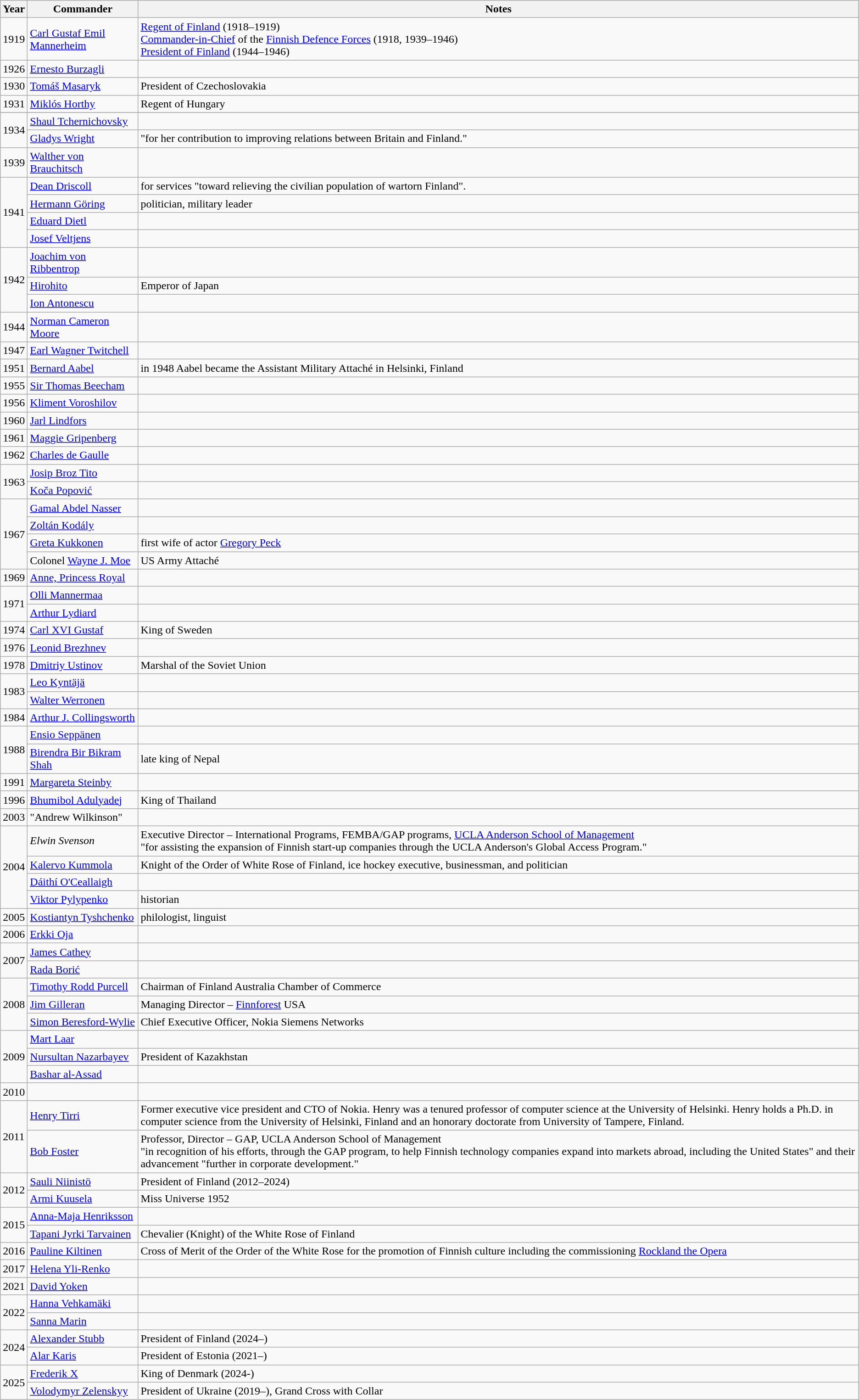<table class="wikitable">
<tr>
<th>Year</th>
<th>Commander</th>
<th>Notes</th>
</tr>
<tr>
<td>1919</td>
<td> <a href='#'>Carl Gustaf Emil Mannerheim</a></td>
<td><a href='#'>Regent of Finland</a> (1918–1919)<br><a href='#'>Commander-in-Chief</a> of the <a href='#'>Finnish Defence Forces</a> (1918, 1939–1946)<br><a href='#'>President of Finland</a> (1944–1946)</td>
</tr>
<tr>
<td>1926</td>
<td> <a href='#'>Ernesto Burzagli</a></td>
<td></td>
</tr>
<tr>
<td>1930</td>
<td> <a href='#'>Tomáš Masaryk</a></td>
<td>President of Czechoslovakia</td>
</tr>
<tr>
<td>1931</td>
<td> <a href='#'>Miklós Horthy</a></td>
<td>Regent of Hungary</td>
</tr>
<tr>
</tr>
<tr>
<td rowspan="2">1934</td>
<td> <a href='#'>Shaul Tchernichovsky</a></td>
<td></td>
</tr>
<tr>
<td> <a href='#'>Gladys Wright</a></td>
<td>"for her contribution to improving relations between Britain and Finland."</td>
</tr>
<tr>
<td>1939</td>
<td> <a href='#'>Walther von Brauchitsch</a></td>
<td></td>
</tr>
<tr>
<td rowspan="4">1941</td>
<td> <a href='#'>Dean Driscoll</a></td>
<td>for services "toward relieving the civilian population of wartorn Finland".</td>
</tr>
<tr>
<td> <a href='#'>Hermann Göring</a></td>
<td>politician, military leader</td>
</tr>
<tr>
<td> <a href='#'>Eduard Dietl</a></td>
<td></td>
</tr>
<tr>
<td> <a href='#'>Josef Veltjens</a></td>
<td></td>
</tr>
<tr>
<td rowspan="3">1942</td>
<td> <a href='#'>Joachim von Ribbentrop</a></td>
<td></td>
</tr>
<tr>
<td> <a href='#'>Hirohito</a></td>
<td>Emperor of Japan</td>
</tr>
<tr>
<td> <a href='#'>Ion Antonescu</a></td>
<td></td>
</tr>
<tr>
<td>1944</td>
<td> <a href='#'>Norman Cameron Moore</a></td>
<td></td>
</tr>
<tr>
<td>1947</td>
<td> <a href='#'>Earl Wagner Twitchell</a></td>
<td></td>
</tr>
<tr>
<td>1951</td>
<td> <a href='#'>Bernard Aabel</a></td>
<td>in 1948 Aabel became the Assistant Military Attaché in Helsinki, Finland</td>
</tr>
<tr>
<td>1955</td>
<td> <a href='#'>Sir Thomas Beecham</a></td>
<td></td>
</tr>
<tr>
<td>1956</td>
<td> <a href='#'>Kliment Voroshilov</a></td>
<td></td>
</tr>
<tr>
<td>1960</td>
<td> <a href='#'>Jarl Lindfors</a></td>
<td></td>
</tr>
<tr>
<td>1961</td>
<td> <a href='#'>Maggie Gripenberg</a></td>
<td></td>
</tr>
<tr>
<td>1962</td>
<td> <a href='#'>Charles de Gaulle</a></td>
<td></td>
</tr>
<tr>
<td rowspan="2">1963</td>
<td> <a href='#'>Josip Broz Tito</a></td>
<td></td>
</tr>
<tr>
<td> <a href='#'>Koča Popović</a></td>
<td></td>
</tr>
<tr>
<td rowspan="4">1967</td>
<td> <a href='#'>Gamal Abdel Nasser</a></td>
<td></td>
</tr>
<tr>
<td> <a href='#'>Zoltán Kodály</a></td>
<td></td>
</tr>
<tr>
<td> <a href='#'>Greta Kukkonen</a></td>
<td>first wife of actor <a href='#'>Gregory Peck</a></td>
</tr>
<tr>
<td> Colonel <a href='#'>Wayne J. Moe</a></td>
<td>US Army Attaché</td>
</tr>
<tr>
<td>1969</td>
<td> <a href='#'>Anne, Princess Royal</a></td>
<td></td>
</tr>
<tr>
<td rowspan="2">1971</td>
<td> <a href='#'>Olli Mannermaa</a></td>
<td></td>
</tr>
<tr>
<td> <a href='#'>Arthur Lydiard</a></td>
<td></td>
</tr>
<tr>
<td>1974</td>
<td> <a href='#'>Carl XVI Gustaf</a></td>
<td>King of Sweden</td>
</tr>
<tr>
<td>1976</td>
<td> <a href='#'>Leonid Brezhnev</a></td>
<td></td>
</tr>
<tr>
<td>1978</td>
<td> <a href='#'>Dmitriy Ustinov</a></td>
<td>Marshal of the Soviet Union</td>
</tr>
<tr>
<td rowspan="2">1983</td>
<td> <a href='#'>Leo Kyntäjä</a></td>
<td></td>
</tr>
<tr>
<td> <a href='#'>Walter Werronen</a></td>
<td></td>
</tr>
<tr>
<td>1984</td>
<td> <a href='#'>Arthur J. Collingsworth</a></td>
<td></td>
</tr>
<tr>
<td rowspan="2">1988</td>
<td> <a href='#'>Ensio Seppänen</a></td>
<td></td>
</tr>
<tr>
<td> <a href='#'>Birendra Bir Bikram Shah</a></td>
<td>late king of Nepal</td>
</tr>
<tr>
<td>1991</td>
<td> <a href='#'>Margareta Steinby</a></td>
<td></td>
</tr>
<tr>
<td>1996</td>
<td> <a href='#'>Bhumibol Adulyadej</a></td>
<td>King of Thailand</td>
</tr>
<tr>
<td>2003</td>
<td> "Andrew Wilkinson"</td>
<td></td>
</tr>
<tr>
<td rowspan="4">2004</td>
<td> <em>Elwin Svenson</em></td>
<td>Executive Director – International Programs, FEMBA/GAP programs, <a href='#'>UCLA Anderson School of Management</a><br>"for assisting the expansion of Finnish start-up companies through the UCLA Anderson's Global Access Program."</td>
</tr>
<tr>
<td> <a href='#'>Kalervo Kummola</a></td>
<td>Knight of the Order of White Rose of Finland, ice hockey executive, businessman, and politician</td>
</tr>
<tr>
<td> <a href='#'>Dáithí O'Ceallaigh</a></td>
<td></td>
</tr>
<tr>
<td> <a href='#'>Viktor Pylypenko</a></td>
<td>historian</td>
</tr>
<tr>
<td>2005</td>
<td> <a href='#'>Kostiantyn Tyshchenko</a></td>
<td>philologist, linguist</td>
</tr>
<tr>
<td>2006</td>
<td> <a href='#'>Erkki Oja</a></td>
<td></td>
</tr>
<tr>
<td rowspan="2">2007</td>
<td> <a href='#'>James Cathey</a></td>
<td></td>
</tr>
<tr>
<td> <a href='#'>Rada Borić</a></td>
<td></td>
</tr>
<tr>
<td rowspan="3">2008</td>
<td> <a href='#'>Timothy Rodd Purcell</a></td>
<td>Chairman of Finland Australia Chamber of Commerce</td>
</tr>
<tr>
<td> <a href='#'>Jim Gilleran</a></td>
<td>Managing Director – <a href='#'>Finnforest</a> USA</td>
</tr>
<tr>
<td> <a href='#'>Simon Beresford-Wylie</a></td>
<td>Chief Executive Officer, Nokia Siemens Networks</td>
</tr>
<tr>
<td rowspan="3">2009</td>
<td> <a href='#'>Mart Laar</a></td>
<td></td>
</tr>
<tr>
<td> <a href='#'>Nursultan Nazarbayev</a></td>
<td>President of Kazakhstan</td>
</tr>
<tr>
<td> <a href='#'>Bashar al-Assad</a></td>
<td></td>
</tr>
<tr>
<td>2010</td>
<td></td>
<td></td>
</tr>
<tr>
<td rowspan="2">2011</td>
<td> <a href='#'>Henry Tirri</a></td>
<td>Former executive vice president and CTO of Nokia. Henry was a tenured professor of computer science at the University of Helsinki.  Henry holds a Ph.D. in computer science from the University of Helsinki, Finland and an honorary doctorate from University of Tampere, Finland.</td>
</tr>
<tr>
<td> <a href='#'>Bob Foster</a></td>
<td>Professor, Director – GAP, UCLA Anderson School of Management<br>"in recognition of his efforts, through the GAP program, to help Finnish technology companies expand into markets abroad, including the United States" and their advancement "further in corporate development."</td>
</tr>
<tr>
<td rowspan="2">2012</td>
<td> <a href='#'>Sauli Niinistö</a></td>
<td>President of Finland (2012–2024)</td>
</tr>
<tr>
<td> <a href='#'>Armi Kuusela</a></td>
<td>Miss Universe 1952</td>
</tr>
<tr>
<td rowspan="2">2015</td>
<td> <a href='#'>Anna-Maja Henriksson</a></td>
<td></td>
</tr>
<tr>
<td> <a href='#'>Tapani Jyrki Tarvainen</a></td>
<td> Chevalier (Knight) of the White Rose of Finland</td>
</tr>
<tr>
<td>2016</td>
<td> <a href='#'>Pauline Kiltinen</a></td>
<td>Cross of Merit of the Order of the White Rose for the promotion of Finnish culture including the commissioning <a href='#'>Rockland the Opera</a></td>
</tr>
<tr>
<td>2017</td>
<td> <a href='#'>Helena Yli-Renko</a></td>
<td></td>
</tr>
<tr>
<td>2021</td>
<td> <a href='#'>David Yoken</a></td>
<td></td>
</tr>
<tr>
<td rowspan="2">2022</td>
<td> <a href='#'>Hanna Vehkamäki</a></td>
</tr>
<tr>
<td> <a href='#'>Sanna Marin</a></td>
<td></td>
</tr>
<tr>
<td rowspan="2">2024</td>
<td> <a href='#'>Alexander Stubb</a></td>
<td>President of Finland (2024–)</td>
</tr>
<tr>
<td> <a href='#'>Alar Karis</a></td>
<td>President of Estonia (2021–)</td>
</tr>
<tr>
<td rowspan="2">2025</td>
<td> <a href='#'>Frederik X</a></td>
<td>King of Denmark (2024-)</td>
</tr>
<tr>
<td> <a href='#'>Volodymyr Zelenskyy</a></td>
<td>President of Ukraine (2019–), Grand Cross with Collar</td>
</tr>
</table>
